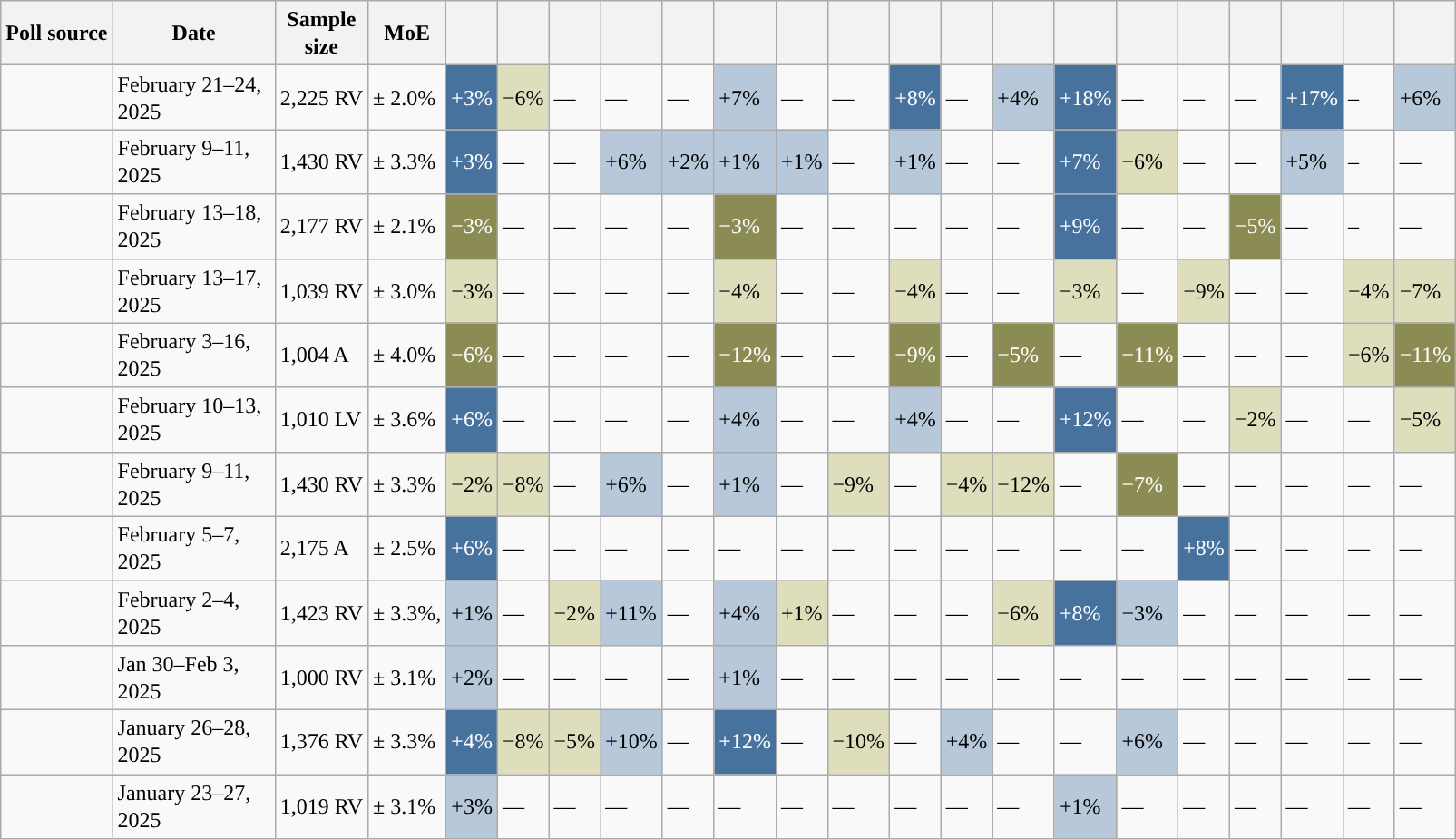<table class="wikitable sortable mw-datatable defaultcenter col1left col2left col3left sticky-table-head sticky-table-col1" style="line-height:20px;">
<tr>
<th>Poll source</th>
<th style=width:7em;>Date</th>
<th>Sample<br>size</th>
<th>MoE</th>
<th></th>
<th></th>
<th></th>
<th></th>
<th></th>
<th></th>
<th></th>
<th></th>
<th></th>
<th></th>
<th></th>
<th></th>
<th></th>
<th></th>
<th></th>
<th></th>
<th></th>
<th></th>
</tr>
<tr>
<td></td>
<td>February 21–24, 2025</td>
<td>2,225 RV</td>
<td>± 2.0%</td>
<td style="background:#47729E; color: white">+3% </td>
<td style="background:#DEDEBD;">−6% </td>
<td>— </td>
<td>— </td>
<td>— </td>
<td style="background:#B6C8D9;">+7% </td>
<td>— </td>
<td>— </td>
<td style="background:#47729E; color: white">+8% </td>
<td>— </td>
<td style="background:#B6C8D9;">+4% </td>
<td style="background:#47729E; color: white">+18% </td>
<td>— </td>
<td>— </td>
<td>— </td>
<td style="background:#47729E; color: white">+17% </td>
<td>– </td>
<td style="background:#B6C8D9;">+6% </td>
</tr>
<tr>
<td></td>
<td>February 9–11, 2025</td>
<td>1,430 RV</td>
<td>± 3.3%</td>
<td style="background:#47729E; color: white">+3% </td>
<td>— </td>
<td>— </td>
<td style="background:#B6C8D9;">+6% </td>
<td style="background:#B6C8D9;">+2% </td>
<td style="background:#B6C8D9;">+1% </td>
<td style="background:#B6C8D9;">+1% </td>
<td>— </td>
<td style="background:#B6C8D9;">+1% </td>
<td>— </td>
<td>— </td>
<td style="background:#47729E; color: white">+7% </td>
<td style="background:#DEDEBD;">−6% </td>
<td>— </td>
<td>— </td>
<td style="background:#B6C8D9;">+5% </td>
<td>– </td>
<td>— </td>
</tr>
<tr>
<td></td>
<td>February 13–18, 2025</td>
<td>2,177 RV</td>
<td>± 2.1%</td>
<td style="background:#8B8B54; color: white">−3% </td>
<td>— </td>
<td>— </td>
<td>— </td>
<td>— </td>
<td style="background:#8B8B54; color: white">−3% </td>
<td>— </td>
<td>— </td>
<td>— </td>
<td>— </td>
<td>— </td>
<td style="background:#47729E; color: white">+9% </td>
<td>— </td>
<td>— </td>
<td style="background:#8B8B54; color: white">−5% </td>
<td>— </td>
<td>– </td>
<td>— </td>
</tr>
<tr>
<td></td>
<td>February 13–17, 2025</td>
<td>1,039 RV</td>
<td>± 3.0%</td>
<td style="background:#DEDEBD;">−3% </td>
<td>— </td>
<td>— </td>
<td>— </td>
<td>— </td>
<td style="background:#DEDEBD;">−4% </td>
<td>— </td>
<td>— </td>
<td style="background:#DEDEBD;">−4% </td>
<td>— </td>
<td>— </td>
<td style="background:#DEDEBD;">−3% </td>
<td>— </td>
<td style="background:#DEDEBD;">−9% </td>
<td>— </td>
<td>— </td>
<td style="background:#DEDEBD;">−4% </td>
<td style="background:#DEDEBD;">−7% </td>
</tr>
<tr>
<td></td>
<td>February 3–16, 2025</td>
<td>1,004 A</td>
<td>± 4.0%</td>
<td style="background:#8B8B54; color: white">−6% </td>
<td>— </td>
<td>— </td>
<td>— </td>
<td>— </td>
<td style="background:#8B8B54; color: white">−12% </td>
<td>— </td>
<td>— </td>
<td style="background:#8B8B54; color: white">−9% </td>
<td>— </td>
<td style="background:#8B8B54; color: white">−5% </td>
<td>— </td>
<td style="background:#8B8B54; color: white">−11% </td>
<td>— </td>
<td>— </td>
<td>— </td>
<td style="background:#DEDEBD;">−6% </td>
<td style="background:#8B8B54; color: white">−11% </td>
</tr>
<tr>
<td></td>
<td>February 10–13, 2025</td>
<td>1,010 LV</td>
<td>± 3.6%</td>
<td style="background:#47729E; color: white">+6% </td>
<td>— </td>
<td>— </td>
<td>— </td>
<td>— </td>
<td style="background:#B6C8D9;">+4% </td>
<td>— </td>
<td>— </td>
<td style="background:#B6C8D9;">+4% </td>
<td>— </td>
<td>— </td>
<td style="background:#47729E; color: white">+12% </td>
<td>— </td>
<td>— </td>
<td style="background:#DEDEBD;">−2% </td>
<td>— </td>
<td>— </td>
<td style="background:#DEDEBD;">−5% </td>
</tr>
<tr>
<td></td>
<td>February 9–11, 2025</td>
<td>1,430 RV</td>
<td>± 3.3%</td>
<td style="background:#DEDEBD;">−2% </td>
<td style="background:#DEDEBD;">−8% </td>
<td>— </td>
<td style="background:#B6C8D9;">+6% </td>
<td>— </td>
<td style="background:#B6C8D9;">+1% </td>
<td>— </td>
<td style="background:#DEDEBD;">−9% </td>
<td>— </td>
<td style="background:#DEDEBD;">−4% </td>
<td style="background:#DEDEBD;">−12% </td>
<td>— </td>
<td style="background:#8B8B54; color: white">−7% </td>
<td>— </td>
<td>— </td>
<td>— </td>
<td>— </td>
<td>— </td>
</tr>
<tr>
<td></td>
<td>February 5–7, 2025</td>
<td>2,175 A</td>
<td>± 2.5%</td>
<td style="background:#47729E; color: white">+6% </td>
<td>— </td>
<td>— </td>
<td>— </td>
<td>— </td>
<td>— </td>
<td>— </td>
<td>— </td>
<td>— </td>
<td>— </td>
<td>— </td>
<td>— </td>
<td>— </td>
<td style="background:#47729E; color: white">+8% </td>
<td>— </td>
<td>— </td>
<td>— </td>
<td>— </td>
</tr>
<tr>
<td></td>
<td>February 2–4, 2025</td>
<td>1,423 RV</td>
<td>± 3.3%,</td>
<td style="background:#B6C8D9;">+1% </td>
<td>— </td>
<td style="background:#DEDEBD;">−2% </td>
<td style="background:#B6C8D9;">+11% </td>
<td>— </td>
<td style="background:#B6C8D9;">+4% </td>
<td style="background:#DEDEBD;">+1% </td>
<td>— </td>
<td>— </td>
<td>— </td>
<td style="background:#DEDEBD;">−6% </td>
<td style="background:#47729E; color: white">+8% </td>
<td style="background:#B6C8D9;">−3% </td>
<td>— </td>
<td>— </td>
<td>— </td>
<td>— </td>
<td>— </td>
</tr>
<tr>
<td></td>
<td>Jan 30–Feb 3, 2025</td>
<td>1,000 RV</td>
<td>± 3.1%</td>
<td style="background:#B6C8D9;">+2% </td>
<td>— </td>
<td>— </td>
<td>— </td>
<td>— </td>
<td style="background:#B6C8D9;">+1% </td>
<td>— </td>
<td>— </td>
<td>— </td>
<td>— </td>
<td>— </td>
<td>— </td>
<td>— </td>
<td>— </td>
<td>— </td>
<td>— </td>
<td>— </td>
<td>— </td>
</tr>
<tr>
<td></td>
<td>January 26–28, 2025</td>
<td>1,376 RV</td>
<td>± 3.3%</td>
<td style="background:#47729E; color: white">+4% </td>
<td style="background:#DEDEBD;">−8% </td>
<td style="background:#DEDEBD;">−5% </td>
<td style="background:#B6C8D9;">+10% </td>
<td>— </td>
<td style="background:#47729E; color: white">+12% </td>
<td>— </td>
<td style="background:#DEDEBD;">−10% </td>
<td>— </td>
<td style="background:#B6C8D9;">+4% </td>
<td>— </td>
<td>— </td>
<td style="background:#B6C8D9;">+6% </td>
<td>— </td>
<td>— </td>
<td>— </td>
<td>— </td>
<td>— </td>
</tr>
<tr>
<td></td>
<td>January 23–27, 2025</td>
<td>1,019 RV</td>
<td>± 3.1%</td>
<td style="background:#B6C8D9;">+3%</td>
<td>— </td>
<td>— </td>
<td>— </td>
<td>— </td>
<td>— </td>
<td>— </td>
<td>— </td>
<td>— </td>
<td>— </td>
<td>— </td>
<td style="background:#B6C8D9;">+1% </td>
<td>— </td>
<td>— </td>
<td>— </td>
<td>— </td>
<td>— </td>
<td>— </td>
</tr>
</table>
